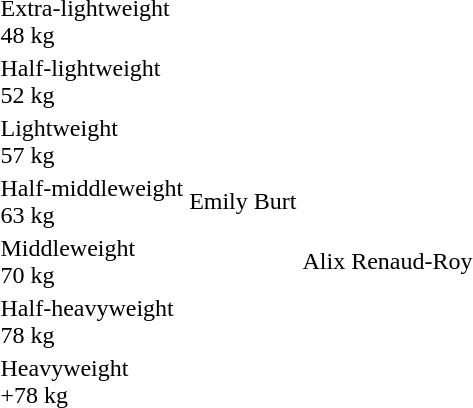<table>
<tr>
<td rowspan=2>Extra-lightweight<br>48 kg</td>
<td rowspan=2></td>
<td rowspan=2></td>
<td></td>
</tr>
<tr>
<td></td>
</tr>
<tr>
<td rowspan=2>Half-lightweight<br>52 kg</td>
<td rowspan=2></td>
<td rowspan=2></td>
<td></td>
</tr>
<tr>
<td></td>
</tr>
<tr>
<td rowspan=2>Lightweight<br>57 kg</td>
<td rowspan=2></td>
<td rowspan=2 nowrap></td>
<td></td>
</tr>
<tr>
<td></td>
</tr>
<tr>
<td rowspan=2>Half-middleweight<br>63 kg</td>
<td rowspan=2>Emily Burt<br></td>
<td rowspan=2></td>
<td></td>
</tr>
<tr>
<td></td>
</tr>
<tr>
<td rowspan=2>Middleweight<br>70 kg</td>
<td rowspan=2></td>
<td rowspan=2>Alix Renaud-Roy<br></td>
<td></td>
</tr>
<tr>
<td nowrap></td>
</tr>
<tr>
<td rowspan=2>Half-heavyweight<br>78 kg</td>
<td rowspan=2></td>
<td rowspan=2></td>
<td></td>
</tr>
<tr>
<td></td>
</tr>
<tr>
<td rowspan=2>Heavyweight<br>+78 kg</td>
<td rowspan=2 nowrap></td>
<td rowspan=2></td>
<td></td>
</tr>
<tr>
<td></td>
</tr>
</table>
